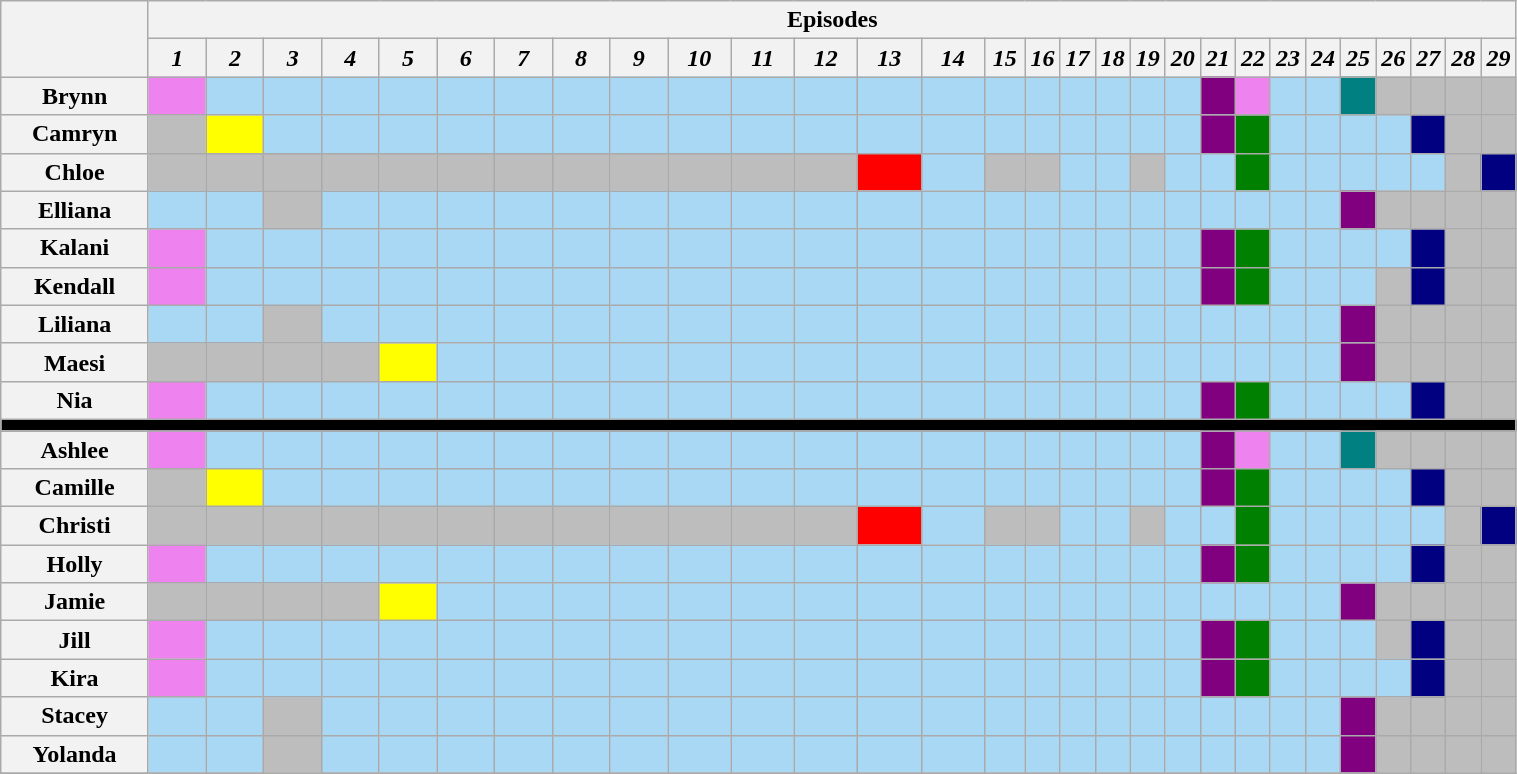<table class="wikitable" style="text-align:center; width:80%;">
<tr>
<th rowspan="2" style="width:13%;"></th>
<th colspan="33" style="text-align:center;">Episodes</th>
</tr>
<tr>
<th style="text-align:center; width:6%;"><em>1</em></th>
<th style="text-align:center; width:6%;"><em>2</em></th>
<th style="text-align:center; width:6%;"><em>3</em></th>
<th style="text-align:center; width:6%;"><em>4</em></th>
<th style="text-align:center; width:6%;"><em>5</em></th>
<th style="text-align:center; width:6%;"><em>6</em></th>
<th style="text-align:center; width:6%;"><em>7</em></th>
<th style="text-align:center; width:6%;"><em>8</em></th>
<th style="text-align:center; width:6%;"><em>9</em></th>
<th style="text-align:center; width:6%;"><em>10</em></th>
<th style="text-align:center; width:6%;"><em>11</em></th>
<th style="text-align:center; width:6%;"><em>12</em></th>
<th style="text-align:center; width:6%;"><em>13</em></th>
<th style="text-align:center; width:6%;"><em>14</em></th>
<th style="text-align:center; width:6%;"><em>15</em></th>
<th style="text-align:center; width:6%;"><em>16</em></th>
<th style="text-align:center; width:6%;"><em>17</em></th>
<th style="text-align:center; width:6%;"><em>18</em></th>
<th style="text-align:center; width:6%;"><em>19</em></th>
<th style="text-align:center; width:6%;"><em>20</em></th>
<th style="text-align:center; width:6%;"><em>21</em></th>
<th style="text-align:center; width:6%;"><em>22</em></th>
<th style="text-align:center; width:6%;"><em>23</em></th>
<th style="text-align:center; width:6%;"><em>24</em></th>
<th style="text-align:center; width:6%;"><em>25</em></th>
<th style="text-align:center; width:6%;"><em>26</em></th>
<th style="text-align:center; width:6%;"><em>27</em></th>
<th style="text-align:center; width:6%;"><em>28</em></th>
<th style="text-align:center; width:6%;"><em>29</em></th>
</tr>
<tr>
<th>Brynn</th>
<td style="background:violet;"></td>
<td style="background:#A9D8F5;"></td>
<td style="background:#A9D8F5;"></td>
<td style="background:#A9D8F5;"></td>
<td style="background:#A9D8F5;"></td>
<td style="background:#A9D8F5;"></td>
<td style="background:#A9D8F5;"></td>
<td style="background:#A9D8F5;"></td>
<td style="background:#A9D8F5;"></td>
<td style="background:#A9D8F5;"></td>
<td style="background:#A9D8F5;"></td>
<td style="background:#A9D8F5;"></td>
<td style="background:#A9D8F5;"></td>
<td style="background:#A9D8F5;"></td>
<td style="background:#A9D8F5;"></td>
<td style="background:#A9D8F5;"></td>
<td style="background:#A9D8F5;"></td>
<td style="background:#A9D8F5;"></td>
<td style="background:#A9D8F5;"></td>
<td style="background:#A9D8F5;"></td>
<td style="background:purple;"></td>
<td style="background:violet;"></td>
<td style="background:#A9D8F5;"></td>
<td style="background:#A9D8F5;"></td>
<td style="background:teal;"></td>
<td style="background:#BDBDBD;"></td>
<td style="background:#BDBDBD;"></td>
<td style="background:#BDBDBD;"></td>
<td style="background:#BDBDBD;"></td>
</tr>
<tr>
<th>Camryn</th>
<td style="background:#BDBDBD;"></td>
<td style="background:yellow;"></td>
<td style="background:#A9D8F5;"></td>
<td style="background:#A9D8F5;"></td>
<td style="background:#A9D8F5;"></td>
<td style="background:#A9D8F5;"></td>
<td style="background:#A9D8F5;"></td>
<td style="background:#A9D8F5;"></td>
<td style="background:#A9D8F5;"></td>
<td style="background:#A9D8F5;"></td>
<td style="background:#A9D8F5;"></td>
<td style="background:#A9D8F5;"></td>
<td style="background:#A9D8F5;"></td>
<td style="background:#A9D8F5;"></td>
<td style="background:#A9D8F5;"></td>
<td style="background:#A9D8F5;"></td>
<td style="background:#A9D8F5;"></td>
<td style="background:#A9D8F5;"></td>
<td style="background:#A9D8F5;"></td>
<td style="background:#A9D8F5;"></td>
<td style="background:purple;"></td>
<td style="background:green;"></td>
<td style="background:#A9D8F5;"></td>
<td style="background:#A9D8F5;"></td>
<td style="background:#A9D8F5;"></td>
<td style="background:#A9D8F5;"></td>
<td style="background:navy;"></td>
<td style="background:#BDBDBD;"></td>
<td style="background:#BDBDBD;"></td>
</tr>
<tr>
<th>Chloe</th>
<td style="background:#BDBDBD;"></td>
<td style="background:#BDBDBD;"></td>
<td style="background:#BDBDBD;"></td>
<td style="background:#BDBDBD;"></td>
<td style="background:#BDBDBD;"></td>
<td style="background:#BDBDBD;"></td>
<td style="background:#BDBDBD;"></td>
<td style="background:#BDBDBD;"></td>
<td style="background:#BDBDBD;"></td>
<td style="background:#BDBDBD;"></td>
<td style="background:#BDBDBD;"></td>
<td style="background:#BDBDBD;"></td>
<td style="background:red;"></td>
<td style="background:#A9D8F5;"></td>
<td style="background:#BDBDBD;"></td>
<td style="background:#BDBDBD;"></td>
<td style="background:#A9D8F5;"></td>
<td style="background:#A9D8F5;"></td>
<td style="background:#BDBDBD;"></td>
<td style="background:#A9D8F5;"></td>
<td style="background:#A9D8F5;"></td>
<td style="background:green;"></td>
<td style="background:#A9D8F5;"></td>
<td style="background:#A9D8F5;"></td>
<td style="background:#A9D8F5;"></td>
<td style="background:#A9D8F5;"></td>
<td style="background:#A9D8F5;"></td>
<td style="background:#BDBDBD;"></td>
<td style="background:navy;"></td>
</tr>
<tr>
<th>Elliana</th>
<td style="background:#A9D8F5;"></td>
<td style="background:#A9D8F5;"></td>
<td style="background:#BDBDBD;"></td>
<td style="background:#A9D8F5;"></td>
<td style="background:#A9D8F5;"></td>
<td style="background:#A9D8F5;"></td>
<td style="background:#A9D8F5;"></td>
<td style="background:#A9D8F5;"></td>
<td style="background:#A9D8F5;"></td>
<td style="background:#A9D8F5;"></td>
<td style="background:#A9D8F5;"></td>
<td style="background:#A9D8F5;"></td>
<td style="background:#A9D8F5;"></td>
<td style="background:#A9D8F5;"></td>
<td style="background:#A9D8F5;"></td>
<td style="background:#A9D8F5;"></td>
<td style="background:#A9D8F5;"></td>
<td style="background:#A9D8F5;"></td>
<td style="background:#A9D8F5;"></td>
<td style="background:#A9D8F5;"></td>
<td style="background:#A9D8F5;"></td>
<td style="background:#A9D8F5;"></td>
<td style="background:#A9D8F5;"></td>
<td style="background:#A9D8F5;"></td>
<td style="background:purple;"></td>
<td style="background:#BDBDBD;"></td>
<td style="background:#BDBDBD;"></td>
<td style="background:#BDBDBD;"></td>
<td style="background:#BDBDBD;"></td>
</tr>
<tr>
<th>Kalani</th>
<td style="background:violet;"></td>
<td style="background:#A9D8F5;"></td>
<td style="background:#A9D8F5;"></td>
<td style="background:#A9D8F5;"></td>
<td style="background:#A9D8F5;"></td>
<td style="background:#A9D8F5;"></td>
<td style="background:#A9D8F5;"></td>
<td style="background:#A9D8F5;"></td>
<td style="background:#A9D8F5;"></td>
<td style="background:#A9D8F5;"></td>
<td style="background:#A9D8F5;"></td>
<td style="background:#A9D8F5;"></td>
<td style="background:#A9D8F5;"></td>
<td style="background:#A9D8F5;"></td>
<td style="background:#A9D8F5;"></td>
<td style="background:#A9D8F5;"></td>
<td style="background:#A9D8F5;"></td>
<td style="background:#A9D8F5;"></td>
<td style="background:#A9D8F5;"></td>
<td style="background:#A9D8F5;"></td>
<td style="background:purple;"></td>
<td style="background:green;"></td>
<td style="background:#A9D8F5;"></td>
<td style="background:#A9D8F5;"></td>
<td style="background:#A9D8F5;"></td>
<td style="background:#A9D8F5;"></td>
<td style="background:navy;"></td>
<td style="background:#BDBDBD;"></td>
<td style="background:#BDBDBD;"></td>
</tr>
<tr>
<th>Kendall</th>
<td style="background:violet;"></td>
<td style="background:#A9D8F5;"></td>
<td style="background:#A9D8F5;"></td>
<td style="background:#A9D8F5;"></td>
<td style="background:#A9D8F5;"></td>
<td style="background:#A9D8F5;"></td>
<td style="background:#A9D8F5;"></td>
<td style="background:#A9D8F5;"></td>
<td style="background:#A9D8F5;"></td>
<td style="background:#A9D8F5;"></td>
<td style="background:#A9D8F5;"></td>
<td style="background:#A9D8F5;"></td>
<td style="background:#A9D8F5;"></td>
<td style="background:#A9D8F5;"></td>
<td style="background:#A9D8F5;"></td>
<td style="background:#A9D8F5;"></td>
<td style="background:#A9D8F5;"></td>
<td style="background:#A9D8F5;"></td>
<td style="background:#A9D8F5;"></td>
<td style="background:#A9D8F5;"></td>
<td style="background:purple;"></td>
<td style="background:green;"></td>
<td style="background:#A9D8F5;"></td>
<td style="background:#A9D8F5;"></td>
<td style="background:#A9D8F5;"></td>
<td style="background:#BDBDBD;"></td>
<td style="background:navy;"></td>
<td style="background:#BDBDBD;"></td>
<td style="background:#BDBDBD;"></td>
</tr>
<tr>
<th>Liliana</th>
<td style="background:#A9D8F5;"></td>
<td style="background:#A9D8F5;"></td>
<td style="background:#BDBDBD;"></td>
<td style="background:#A9D8F5;"></td>
<td style="background:#A9D8F5;"></td>
<td style="background:#A9D8F5;"></td>
<td style="background:#A9D8F5;"></td>
<td style="background:#A9D8F5;"></td>
<td style="background:#A9D8F5;"></td>
<td style="background:#A9D8F5;"></td>
<td style="background:#A9D8F5;"></td>
<td style="background:#A9D8F5;"></td>
<td style="background:#A9D8F5;"></td>
<td style="background:#A9D8F5;"></td>
<td style="background:#A9D8F5;"></td>
<td style="background:#A9D8F5;"></td>
<td style="background:#A9D8F5;"></td>
<td style="background:#A9D8F5;"></td>
<td style="background:#A9D8F5;"></td>
<td style="background:#A9D8F5;"></td>
<td style="background:#A9D8F5;"></td>
<td style="background:#A9D8F5;"></td>
<td style="background:#A9D8F5;"></td>
<td style="background:#A9D8F5;"></td>
<td style="background:purple;"></td>
<td style="background:#BDBDBD;"></td>
<td style="background:#BDBDBD;"></td>
<td style="background:#BDBDBD;"></td>
<td style="background:#BDBDBD;"></td>
</tr>
<tr>
<th>Maesi</th>
<td style="background:#BDBDBD;"></td>
<td style="background:#BDBDBD;"></td>
<td style="background:#BDBDBD;"></td>
<td style="background:#BDBDBD;"></td>
<td style="background:yellow;"></td>
<td style="background:#A9D8F5;"></td>
<td style="background:#A9D8F5;"></td>
<td style="background:#A9D8F5;"></td>
<td style="background:#A9D8F5;"></td>
<td style="background:#A9D8F5;"></td>
<td style="background:#A9D8F5;"></td>
<td style="background:#A9D8F5;"></td>
<td style="background:#A9D8F5;"></td>
<td style="background:#A9D8F5;"></td>
<td style="background:#A9D8F5;"></td>
<td style="background:#A9D8F5;"></td>
<td style="background:#A9D8F5;"></td>
<td style="background:#A9D8F5;"></td>
<td style="background:#A9D8F5;"></td>
<td style="background:#A9D8F5;"></td>
<td style="background:#A9D8F5;"></td>
<td style="background:#A9D8F5;"></td>
<td style="background:#A9D8F5;"></td>
<td style="background:#A9D8F5;"></td>
<td style="background:purple;"></td>
<td style="background:#BDBDBD;"></td>
<td style="background:#BDBDBD;"></td>
<td style="background:#BDBDBD;"></td>
<td style="background:#BDBDBD;"></td>
</tr>
<tr>
<th>Nia</th>
<td style="background:violet;"></td>
<td style="background:#A9D8F5;"></td>
<td style="background:#A9D8F5;"></td>
<td style="background:#A9D8F5;"></td>
<td style="background:#A9D8F5;"></td>
<td style="background:#A9D8F5;"></td>
<td style="background:#A9D8F5;"></td>
<td style="background:#A9D8F5;"></td>
<td style="background:#A9D8F5;"></td>
<td style="background:#A9D8F5;"></td>
<td style="background:#A9D8F5;"></td>
<td style="background:#A9D8F5;"></td>
<td style="background:#A9D8F5;"></td>
<td style="background:#A9D8F5;"></td>
<td style="background:#A9D8F5;"></td>
<td style="background:#A9D8F5;"></td>
<td style="background:#A9D8F5;"></td>
<td style="background:#A9D8F5;"></td>
<td style="background:#A9D8F5;"></td>
<td style="background:#A9D8F5;"></td>
<td style="background:purple;"></td>
<td style="background:green;"></td>
<td style="background:#A9D8F5;"></td>
<td style="background:#A9D8F5;"></td>
<td style="background:#A9D8F5;"></td>
<td style="background:#A9D8F5;"></td>
<td style="background:navy;"></td>
<td style="background:#BDBDBD;"></td>
<td style="background:#BDBDBD;"></td>
</tr>
<tr>
<th colspan="37" style="background:#000;"></th>
</tr>
<tr>
<th>Ashlee</th>
<td style="background:violet;"></td>
<td style="background:#A9D8F5;"></td>
<td style="background:#A9D8F5;"></td>
<td style="background:#A9D8F5;"></td>
<td style="background:#A9D8F5;"></td>
<td style="background:#A9D8F5;"></td>
<td style="background:#A9D8F5;"></td>
<td style="background:#A9D8F5;"></td>
<td style="background:#A9D8F5;"></td>
<td style="background:#A9D8F5;"></td>
<td style="background:#A9D8F5;"></td>
<td style="background:#A9D8F5;"></td>
<td style="background:#A9D8F5;"></td>
<td style="background:#A9D8F5;"></td>
<td style="background:#A9D8F5;"></td>
<td style="background:#A9D8F5;"></td>
<td style="background:#A9D8F5;"></td>
<td style="background:#A9D8F5;"></td>
<td style="background:#A9D8F5;"></td>
<td style="background:#A9D8F5;"></td>
<td style="background:purple;"></td>
<td style="background:violet;"></td>
<td style="background:#A9D8F5;"></td>
<td style="background:#A9D8F5;"></td>
<td style="background:teal;"></td>
<td style="background:#BDBDBD;"></td>
<td style="background:#BDBDBD;"></td>
<td style="background:#BDBDBD;"></td>
<td style="background:#BDBDBD;"></td>
</tr>
<tr>
<th>Camille</th>
<td style="background:#BDBDBD;"></td>
<td style="background:yellow;"></td>
<td style="background:#A9D8F5;"></td>
<td style="background:#A9D8F5;"></td>
<td style="background:#A9D8F5;"></td>
<td style="background:#A9D8F5;"></td>
<td style="background:#A9D8F5;"></td>
<td style="background:#A9D8F5;"></td>
<td style="background:#A9D8F5;"></td>
<td style="background:#A9D8F5;"></td>
<td style="background:#A9D8F5;"></td>
<td style="background:#A9D8F5;"></td>
<td style="background:#A9D8F5;"></td>
<td style="background:#A9D8F5;"></td>
<td style="background:#A9D8F5;"></td>
<td style="background:#A9D8F5;"></td>
<td style="background:#A9D8F5;"></td>
<td style="background:#A9D8F5;"></td>
<td style="background:#A9D8F5;"></td>
<td style="background:#A9D8F5;"></td>
<td style="background:purple;"></td>
<td style="background:green;"></td>
<td style="background:#A9D8F5;"></td>
<td style="background:#A9D8F5;"></td>
<td style="background:#A9D8F5;"></td>
<td style="background:#A9D8F5;"></td>
<td style="background:navy;"></td>
<td style="background:#BDBDBD;"></td>
<td style="background:#BDBDBD;"></td>
</tr>
<tr>
<th>Christi</th>
<td style="background:#BDBDBD;"></td>
<td style="background:#BDBDBD;"></td>
<td style="background:#BDBDBD;"></td>
<td style="background:#BDBDBD;"></td>
<td style="background:#BDBDBD;"></td>
<td style="background:#BDBDBD;"></td>
<td style="background:#BDBDBD;"></td>
<td style="background:#BDBDBD;"></td>
<td style="background:#BDBDBD;"></td>
<td style="background:#BDBDBD;"></td>
<td style="background:#BDBDBD;"></td>
<td style="background:#BDBDBD;"></td>
<td style="background:red;"></td>
<td style="background:#A9D8F5;"></td>
<td style="background:#BDBDBD;"></td>
<td style="background:#BDBDBD;"></td>
<td style="background:#A9D8F5;"></td>
<td style="background:#A9D8F5;"></td>
<td style="background:#BDBDBD;"></td>
<td style="background:#A9D8F5;"></td>
<td style="background:#A9D8F5;"></td>
<td style="background:green;"></td>
<td style="background:#A9D8F5;"></td>
<td style="background:#A9D8F5;"></td>
<td style="background:#A9D8F5;"></td>
<td style="background:#A9D8F5;"></td>
<td style="background:#A9D8F5;"></td>
<td style="background:#BDBDBD;"></td>
<td style="background:navy;"></td>
</tr>
<tr>
<th>Holly</th>
<td style="background:violet;"></td>
<td style="background:#A9D8F5;"></td>
<td style="background:#A9D8F5;"></td>
<td style="background:#A9D8F5;"></td>
<td style="background:#A9D8F5;"></td>
<td style="background:#A9D8F5;"></td>
<td style="background:#A9D8F5;"></td>
<td style="background:#A9D8F5;"></td>
<td style="background:#A9D8F5;"></td>
<td style="background:#A9D8F5;"></td>
<td style="background:#A9D8F5;"></td>
<td style="background:#A9D8F5;"></td>
<td style="background:#A9D8F5;"></td>
<td style="background:#A9D8F5;"></td>
<td style="background:#A9D8F5;"></td>
<td style="background:#A9D8F5;"></td>
<td style="background:#A9D8F5;"></td>
<td style="background:#A9D8F5;"></td>
<td style="background:#A9D8F5;"></td>
<td style="background:#A9D8F5;"></td>
<td style="background:purple;"></td>
<td style="background:green;"></td>
<td style="background:#A9D8F5;"></td>
<td style="background:#A9D8F5;"></td>
<td style="background:#A9D8F5;"></td>
<td style="background:#A9D8F5;"></td>
<td style="background:navy;"></td>
<td style="background:#BDBDBD;"></td>
<td style="background:#BDBDBD;"></td>
</tr>
<tr>
<th>Jamie</th>
<td style="background:#BDBDBD;"></td>
<td style="background:#BDBDBD;"></td>
<td style="background:#BDBDBD;"></td>
<td style="background:#BDBDBD;"></td>
<td style="background:yellow;"></td>
<td style="background:#A9D8F5;"></td>
<td style="background:#A9D8F5;"></td>
<td style="background:#A9D8F5;"></td>
<td style="background:#A9D8F5;"></td>
<td style="background:#A9D8F5;"></td>
<td style="background:#A9D8F5;"></td>
<td style="background:#A9D8F5;"></td>
<td style="background:#A9D8F5;"></td>
<td style="background:#A9D8F5;"></td>
<td style="background:#A9D8F5;"></td>
<td style="background:#A9D8F5;"></td>
<td style="background:#A9D8F5;"></td>
<td style="background:#A9D8F5;"></td>
<td style="background:#A9D8F5;"></td>
<td style="background:#A9D8F5;"></td>
<td style="background:#A9D8F5;"></td>
<td style="background:#A9D8F5;"></td>
<td style="background:#A9D8F5;"></td>
<td style="background:#A9D8F5;"></td>
<td style="background:purple;"></td>
<td style="background:#BDBDBD;"></td>
<td style="background:#BDBDBD;"></td>
<td style="background:#BDBDBD;"></td>
<td style="background:#BDBDBD;"></td>
</tr>
<tr>
<th>Jill</th>
<td style="background:violet;"></td>
<td style="background:#A9D8F5;"></td>
<td style="background:#A9D8F5;"></td>
<td style="background:#A9D8F5;"></td>
<td style="background:#A9D8F5;"></td>
<td style="background:#A9D8F5;"></td>
<td style="background:#A9D8F5;"></td>
<td style="background:#A9D8F5;"></td>
<td style="background:#A9D8F5;"></td>
<td style="background:#A9D8F5;"></td>
<td style="background:#A9D8F5;"></td>
<td style="background:#A9D8F5;"></td>
<td style="background:#A9D8F5;"></td>
<td style="background:#A9D8F5;"></td>
<td style="background:#A9D8F5;"></td>
<td style="background:#A9D8F5;"></td>
<td style="background:#A9D8F5;"></td>
<td style="background:#A9D8F5;"></td>
<td style="background:#A9D8F5;"></td>
<td style="background:#A9D8F5;"></td>
<td style="background:purple;"></td>
<td style="background:green;"></td>
<td style="background:#A9D8F5;"></td>
<td style="background:#A9D8F5;"></td>
<td style="background:#A9D8F5;"></td>
<td style="background:#BDBDBD;"></td>
<td style="background:navy;"></td>
<td style="background:#BDBDBD;"></td>
<td style="background:#BDBDBD;"></td>
</tr>
<tr>
<th>Kira</th>
<td style="background:violet;"></td>
<td style="background:#A9D8F5;"></td>
<td style="background:#A9D8F5;"></td>
<td style="background:#A9D8F5;"></td>
<td style="background:#A9D8F5;"></td>
<td style="background:#A9D8F5;"></td>
<td style="background:#A9D8F5;"></td>
<td style="background:#A9D8F5;"></td>
<td style="background:#A9D8F5;"></td>
<td style="background:#A9D8F5;"></td>
<td style="background:#A9D8F5;"></td>
<td style="background:#A9D8F5;"></td>
<td style="background:#A9D8F5;"></td>
<td style="background:#A9D8F5;"></td>
<td style="background:#A9D8F5;"></td>
<td style="background:#A9D8F5;"></td>
<td style="background:#A9D8F5;"></td>
<td style="background:#A9D8F5;"></td>
<td style="background:#A9D8F5;"></td>
<td style="background:#A9D8F5;"></td>
<td style="background:purple;"></td>
<td style="background:green;"></td>
<td style="background:#A9D8F5;"></td>
<td style="background:#A9D8F5;"></td>
<td style="background:#A9D8F5;"></td>
<td style="background:#A9D8F5;"></td>
<td style="background:navy;"></td>
<td style="background:#BDBDBD;"></td>
<td style="background:#BDBDBD;"></td>
</tr>
<tr>
<th>Stacey</th>
<td style="background:#A9D8F5;"></td>
<td style="background:#A9D8F5;"></td>
<td style="background:#BDBDBD;"></td>
<td style="background:#A9D8F5;"></td>
<td style="background:#A9D8F5;"></td>
<td style="background:#A9D8F5;"></td>
<td style="background:#A9D8F5;"></td>
<td style="background:#A9D8F5;"></td>
<td style="background:#A9D8F5;"></td>
<td style="background:#A9D8F5;"></td>
<td style="background:#A9D8F5;"></td>
<td style="background:#A9D8F5;"></td>
<td style="background:#A9D8F5;"></td>
<td style="background:#A9D8F5;"></td>
<td style="background:#A9D8F5;"></td>
<td style="background:#A9D8F5;"></td>
<td style="background:#A9D8F5;"></td>
<td style="background:#A9D8F5;"></td>
<td style="background:#A9D8F5;"></td>
<td style="background:#A9D8F5;"></td>
<td style="background:#A9D8F5;"></td>
<td style="background:#A9D8F5;"></td>
<td style="background:#A9D8F5;"></td>
<td style="background:#A9D8F5;"></td>
<td style="background:purple;"></td>
<td style="background:#BDBDBD;"></td>
<td style="background:#BDBDBD;"></td>
<td style="background:#BDBDBD;"></td>
<td style="background:#BDBDBD;"></td>
</tr>
<tr>
<th>Yolanda</th>
<td style="background:#A9D8F5;"></td>
<td style="background:#A9D8F5;"></td>
<td style="background:#BDBDBD;"></td>
<td style="background:#A9D8F5;"></td>
<td style="background:#A9D8F5;"></td>
<td style="background:#A9D8F5;"></td>
<td style="background:#A9D8F5;"></td>
<td style="background:#A9D8F5;"></td>
<td style="background:#A9D8F5;"></td>
<td style="background:#A9D8F5;"></td>
<td style="background:#A9D8F5;"></td>
<td style="background:#A9D8F5;"></td>
<td style="background:#A9D8F5;"></td>
<td style="background:#A9D8F5;"></td>
<td style="background:#A9D8F5;"></td>
<td style="background:#A9D8F5;"></td>
<td style="background:#A9D8F5;"></td>
<td style="background:#A9D8F5;"></td>
<td style="background:#A9D8F5;"></td>
<td style="background:#A9D8F5;"></td>
<td style="background:#A9D8F5;"></td>
<td style="background:#A9D8F5;"></td>
<td style="background:#A9D8F5;"></td>
<td style="background:#A9D8F5;"></td>
<td style="background:purple;"></td>
<td style="background:#BDBDBD;"></td>
<td style="background:#BDBDBD;"></td>
<td style="background:#BDBDBD;"></td>
<td style="background:#BDBDBD;"></td>
</tr>
<tr>
</tr>
</table>
